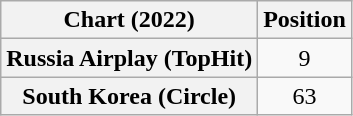<table class="wikitable sortable plainrowheaders" style="text-align:center">
<tr>
<th scope="col">Chart (2022)</th>
<th scope="col">Position</th>
</tr>
<tr>
<th scope="row">Russia Airplay (TopHit)</th>
<td>9</td>
</tr>
<tr>
<th scope="row">South Korea (Circle)</th>
<td>63</td>
</tr>
</table>
